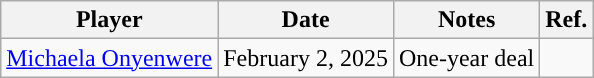<table class="wikitable sortable sortable" style="text-align: center">
<tr>
<th>Player</th>
<th>Date</th>
<th>Notes</th>
<th>Ref.</th>
</tr>
<tr>
<td><a href='#'>Michaela Onyenwere</a></td>
<td>February 2, 2025</td>
<td>One-year deal</td>
<td></td>
</tr>
</table>
